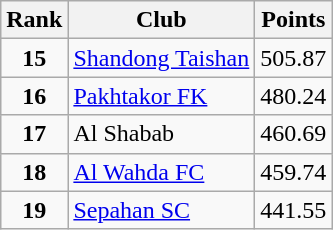<table class="wikitable" style="text-align: center;">
<tr>
<th>Rank</th>
<th>Club</th>
<th>Points</th>
</tr>
<tr>
<td><strong>15</strong></td>
<td align=left> <a href='#'>Shandong Taishan</a></td>
<td>505.87</td>
</tr>
<tr>
<td><strong>16</strong></td>
<td align=left> <a href='#'>Pakhtakor FK</a></td>
<td>480.24</td>
</tr>
<tr>
<td><strong>17</strong></td>
<td align=left> Al Shabab</td>
<td>460.69</td>
</tr>
<tr>
<td><strong>18</strong></td>
<td align=left> <a href='#'>Al Wahda FC</a></td>
<td>459.74</td>
</tr>
<tr>
<td><strong>19</strong></td>
<td align=left> <a href='#'>Sepahan SC</a></td>
<td>441.55</td>
</tr>
</table>
